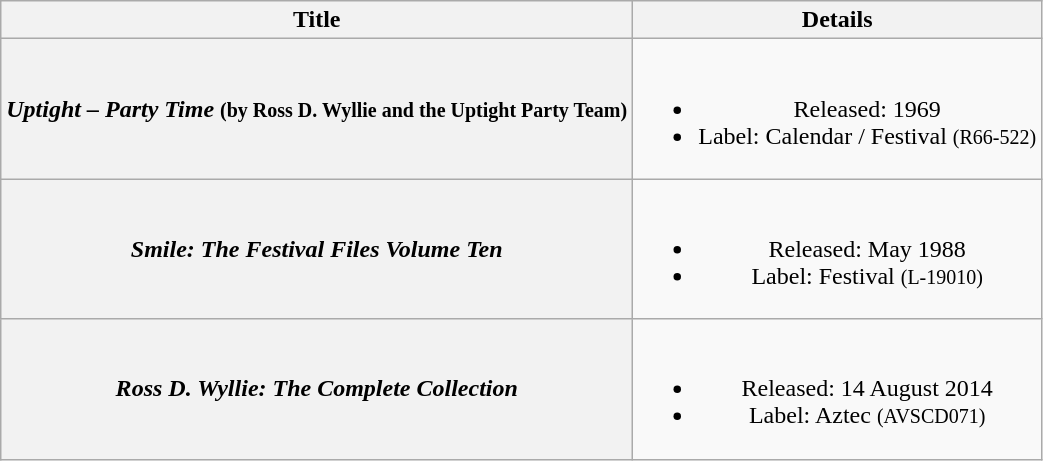<table class="wikitable plainrowheaders" style="text-align:center;" border="1">
<tr>
<th scope="col">Title</th>
<th scope="col">Details</th>
</tr>
<tr>
<th scope="row"><em>Uptight – Party Time</em> <small>(by Ross D. Wyllie and the Uptight Party Team)</small></th>
<td><br><ul><li>Released: 1969</li><li>Label: Calendar / Festival <small>(R66-522)</small></li></ul></td>
</tr>
<tr>
<th scope="row"><em>Smile: The Festival Files Volume Ten</em></th>
<td><br><ul><li>Released: May 1988</li><li>Label: Festival <small>(L-19010)</small></li></ul></td>
</tr>
<tr>
<th scope="row"><em>Ross D. Wyllie: The Complete Collection</em></th>
<td><br><ul><li>Released: 14 August 2014</li><li>Label: Aztec <small>(AVSCD071)</small></li></ul></td>
</tr>
</table>
